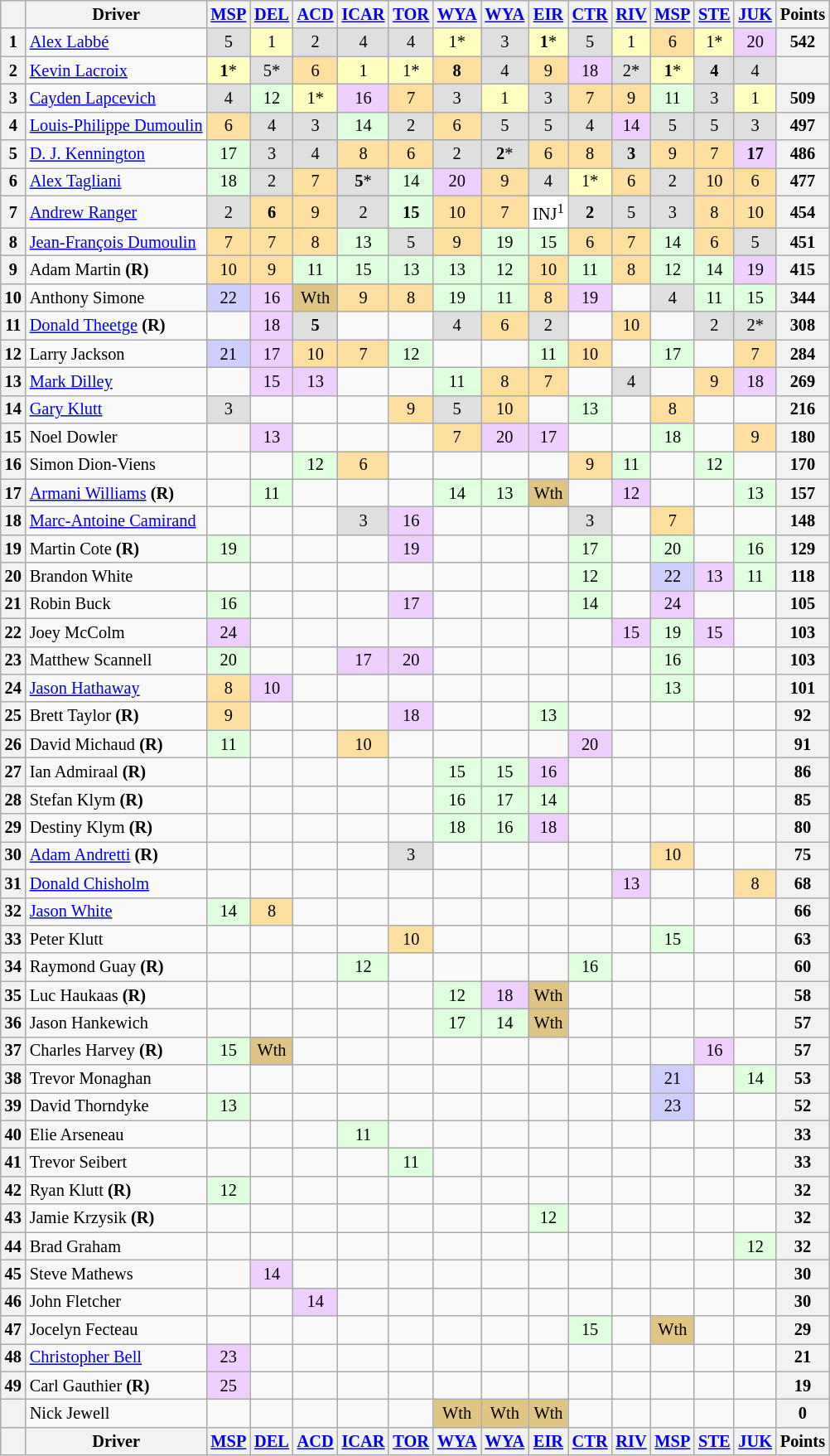<table class="wikitable" style="font-size:85%; text-align:center;">
<tr>
<th></th>
<th>Driver</th>
<th><a href='#'>MSP</a></th>
<th><a href='#'>DEL</a></th>
<th><a href='#'>ACD</a></th>
<th><a href='#'>ICAR</a></th>
<th><a href='#'>TOR</a></th>
<th><a href='#'>WYA</a></th>
<th><a href='#'>WYA</a></th>
<th><a href='#'>EIR</a></th>
<th><a href='#'>CTR</a></th>
<th><a href='#'>RIV</a></th>
<th><a href='#'>MSP</a></th>
<th><a href='#'>STE</a></th>
<th><a href='#'>JUK</a></th>
<th>Points</th>
</tr>
<tr>
<th>1</th>
<td align="left"><a href='#'>Alex Labbé</a></td>
<td style="background:#DFDFDF;">5</td>
<td style="background:#FFFFBF;">1</td>
<td style="background:#DFDFDF;">2</td>
<td style="background:#DFDFDF;">4</td>
<td style="background:#DFDFDF;">4</td>
<td style="background:#FFFFBF;">1*</td>
<td style="background:#DFDFDF;">3</td>
<td style="background:#FFFFBF;"><strong>1</strong>*</td>
<td style="background:#DFDFDF;">5</td>
<td style="background:#FFFFBF;">1</td>
<td style="background:#FFDF9F;">6</td>
<td style="background:#FFFFBF;">1*</td>
<td style="background:#EFCFFF;">20</td>
<th>542</th>
</tr>
<tr>
<th>2</th>
<td align="left"><a href='#'>Kevin Lacroix</a></td>
<td style="background:#FFFFBF;"><strong>1</strong>*</td>
<td style="background:#DFDFDF;">5*</td>
<td style="background:#FFDF9F;">6</td>
<td style="background:#FFFFBF;">1</td>
<td style="background:#FFFFBF;">1*</td>
<td style="background:#FFDF9F;"><strong>8</strong></td>
<td style="background:#DFDFDF;">4</td>
<td style="background:#FFDF9F;">9</td>
<td style="background:#EFCFFF;">18</td>
<td style="background:#DFDFDF;">2*</td>
<td style="background:#FFFFBF;"><strong>1</strong>*</td>
<td style="background:#DFDFDF;"><strong>4</strong></td>
<td style="background:#DFDFDF;">4</td>
<th></th>
</tr>
<tr>
<th>3</th>
<td align="left"><a href='#'>Cayden Lapcevich</a></td>
<td style="background:#DFDFDF;">4</td>
<td style="background:#DFFFDF;">12</td>
<td style="background:#FFFFBF;">1*</td>
<td style="background:#EFCFFF;">16</td>
<td style="background:#FFDF9F;">7</td>
<td style="background:#DFDFDF;">3</td>
<td style="background:#FFFFBF;">1</td>
<td style="background:#DFDFDF;">3</td>
<td style="background:#FFDF9F;">7</td>
<td style="background:#FFDF9F;">9</td>
<td style="background:#DFFFDF;">11</td>
<td style="background:#DFDFDF;">3</td>
<td style="background:#FFFFBF;">1</td>
<th>509</th>
</tr>
<tr>
<th>4</th>
<td align="left"><a href='#'>Louis-Philippe Dumoulin</a></td>
<td style="background:#FFDF9F;">6</td>
<td style="background:#DFDFDF;">4</td>
<td style="background:#DFDFDF;">3</td>
<td style="background:#DFFFDF;">14</td>
<td style="background:#DFDFDF;">2</td>
<td style="background:#FFDF9F;">6</td>
<td style="background:#DFDFDF;">5</td>
<td style="background:#DFDFDF;">5</td>
<td style="background:#DFDFDF;">4</td>
<td style="background:#EFCFFF;">14</td>
<td style="background:#DFDFDF;">5</td>
<td style="background:#DFDFDF;">5</td>
<td style="background:#DFDFDF;">3</td>
<th>497</th>
</tr>
<tr>
<th>5</th>
<td align="left"><a href='#'>D. J. Kennington</a></td>
<td style="background:#DFFFDF;">17</td>
<td style="background:#DFDFDF;">3</td>
<td style="background:#DFDFDF;">4</td>
<td style="background:#FFDF9F;">8</td>
<td style="background:#FFDF9F;">6</td>
<td style="background:#DFDFDF;">2</td>
<td style="background:#DFDFDF;"><strong>2</strong>*</td>
<td style="background:#FFDF9F;">6</td>
<td style="background:#FFDF9F;">8</td>
<td style="background:#DFDFDF;"><strong>3</strong></td>
<td style="background:#FFDF9F;">9</td>
<td style="background:#FFDF9F;">7</td>
<td style="background:#EFCFFF;"><strong>17</strong></td>
<th>486</th>
</tr>
<tr>
<th>6</th>
<td align="left"><a href='#'>Alex Tagliani</a></td>
<td style="background:#DFFFDF;">18</td>
<td style="background:#DFDFDF;">2</td>
<td style="background:#FFDF9F;">7</td>
<td style="background:#DFDFDF;"><strong>5</strong>*</td>
<td style="background:#DFFFDF;">14</td>
<td style="background:#EFCFFF;">20</td>
<td style="background:#FFDF9F;">9</td>
<td style="background:#DFDFDF;">4</td>
<td style="background:#FFFFBF;">1*</td>
<td style="background:#FFDF9F;">6</td>
<td style="background:#DFDFDF;">2</td>
<td style="background:#FFDF9F;">10</td>
<td style="background:#FFDF9F;">6</td>
<th>477</th>
</tr>
<tr>
<th>7</th>
<td align="left"><a href='#'>Andrew Ranger</a></td>
<td style="background:#DFDFDF;">2</td>
<td style="background:#FFDF9F;"><strong>6</strong></td>
<td style="background:#FFDF9F;">9</td>
<td style="background:#DFDFDF;">2</td>
<td style="background:#DFFFDF;"><strong>15</strong></td>
<td style="background:#FFDF9F;">10</td>
<td style="background:#FFDF9F;">7</td>
<td style="background:#FFFFFF;">INJ<sup>1</sup></td>
<td style="background:#DFDFDF;"><strong>2</strong></td>
<td style="background:#DFDFDF;">5</td>
<td style="background:#DFDFDF;">3</td>
<td style="background:#FFDF9F;">8</td>
<td style="background:#FFDF9F;">10</td>
<th>454</th>
</tr>
<tr>
<th>8</th>
<td align="left"><a href='#'>Jean-François Dumoulin</a></td>
<td style="background:#FFDF9F;">7</td>
<td style="background:#FFDF9F;">7</td>
<td style="background:#FFDF9F;">8</td>
<td style="background:#DFFFDF;">13</td>
<td style="background:#DFDFDF;">5</td>
<td style="background:#FFDF9F;">9</td>
<td style="background:#DFFFDF;">19</td>
<td style="background:#DFFFDF;">15</td>
<td style="background:#FFDF9F;">6</td>
<td style="background:#FFDF9F;">7</td>
<td style="background:#DFFFDF;">14</td>
<td style="background:#FFDF9F;">6</td>
<td style="background:#DFDFDF;">5</td>
<th>451</th>
</tr>
<tr>
<th>9</th>
<td align="left">Adam Martin <strong>(R)</strong></td>
<td style="background:#FFDF9F;">10</td>
<td style="background:#FFDF9F;">9</td>
<td style="background:#DFFFDF;">11</td>
<td style="background:#DFFFDF;">15</td>
<td style="background:#DFFFDF;">13</td>
<td style="background:#DFFFDF;">13</td>
<td style="background:#DFFFDF;">12</td>
<td style="background:#FFDF9F;">10</td>
<td style="background:#DFFFDF;">11</td>
<td style="background:#FFDF9F;">8</td>
<td style="background:#DFFFDF;">12</td>
<td style="background:#DFFFDF;">14</td>
<td style="background:#EFCFFF;">19</td>
<th>415</th>
</tr>
<tr>
<th>10</th>
<td align="left">Anthony Simone</td>
<td style="background:#CFCFFF;">22</td>
<td style="background:#EFCFFF;">16</td>
<td style="background:#DFC484;">Wth</td>
<td style="background:#FFDF9F;">9</td>
<td style="background:#FFDF9F;">8</td>
<td style="background:#DFFFDF;">19</td>
<td style="background:#DFFFDF;">11</td>
<td style="background:#FFDF9F;">8</td>
<td style="background:#EFCFFF;">19</td>
<td></td>
<td style="background:#DFDFDF;">4</td>
<td style="background:#DFFFDF;">11</td>
<td style="background:#DFFFDF;">15</td>
<th>344</th>
</tr>
<tr>
<th>11</th>
<td align="left"><a href='#'>Donald Theetge</a> <strong>(R)</strong></td>
<td></td>
<td style="background:#EFCFFF;">18</td>
<td style="background:#DFDFDF;"><strong>5</strong></td>
<td></td>
<td></td>
<td style="background:#DFDFDF;">4</td>
<td style="background:#FFDF9F;">6</td>
<td style="background:#DFDFDF;">2</td>
<td></td>
<td style="background:#FFDF9F;">10</td>
<td></td>
<td style="background:#DFDFDF;">2</td>
<td style="background:#DFDFDF;">2*</td>
<th>308</th>
</tr>
<tr>
<th>12</th>
<td align="left">Larry Jackson</td>
<td style="background:#CFCFFF;">21</td>
<td style="background:#EFCFFF;">17</td>
<td style="background:#FFDF9F;">10</td>
<td style="background:#FFDF9F;">7</td>
<td style="background:#DFFFDF;">12</td>
<td></td>
<td></td>
<td style="background:#DFFFDF;">11</td>
<td style="background:#FFDF9F;">10</td>
<td></td>
<td style="background:#DFFFDF;">17</td>
<td></td>
<td style="background:#FFDF9F;">7</td>
<th>284</th>
</tr>
<tr>
<th>13</th>
<td align="left"><a href='#'>Mark Dilley</a></td>
<td></td>
<td style="background:#EFCFFF;">15</td>
<td style="background:#EFCFFF;">13</td>
<td></td>
<td></td>
<td style="background:#DFFFDF;">11</td>
<td style="background:#FFDF9F;">8</td>
<td style="background:#FFDF9F;">7</td>
<td></td>
<td style="background:#DFDFDF;">4</td>
<td></td>
<td style="background:#FFDF9F;">9</td>
<td style="background:#EFCFFF;">18</td>
<th>269</th>
</tr>
<tr>
<th>14</th>
<td align="left"><a href='#'>Gary Klutt</a></td>
<td style="background:#DFDFDF;">3</td>
<td></td>
<td></td>
<td></td>
<td style="background:#FFDF9F;">9</td>
<td style="background:#DFDFDF;">5</td>
<td style="background:#FFDF9F;">10</td>
<td></td>
<td style="background:#DFFFDF;">13</td>
<td></td>
<td style="background:#FFDF9F;">8</td>
<td></td>
<td></td>
<th>216</th>
</tr>
<tr>
<th>15</th>
<td align="left">Noel Dowler</td>
<td></td>
<td style="background:#EFCFFF;">13</td>
<td></td>
<td></td>
<td></td>
<td style="background:#FFDF9F;">7</td>
<td style="background:#EFCFFF;">20</td>
<td style="background:#EFCFFF;">17</td>
<td></td>
<td></td>
<td style="background:#DFFFDF;">18</td>
<td></td>
<td style="background:#FFDF9F;">9</td>
<th>180</th>
</tr>
<tr>
<th>16</th>
<td align="left">Simon Dion-Viens</td>
<td></td>
<td></td>
<td style="background:#DFFFDF;">12</td>
<td style="background:#FFDF9F;">6</td>
<td></td>
<td></td>
<td></td>
<td></td>
<td style="background:#FFDF9F;">9</td>
<td style="background:#DFFFDF;">11</td>
<td></td>
<td style="background:#DFFFDF;">12</td>
<td></td>
<th>170</th>
</tr>
<tr>
<th>17</th>
<td align="left"><a href='#'>Armani Williams</a> <strong>(R)</strong></td>
<td></td>
<td style="background:#DFFFDF;">11</td>
<td></td>
<td></td>
<td></td>
<td style="background:#DFFFDF;">14</td>
<td style="background:#DFFFDF;">13</td>
<td style="background:#DFC484;">Wth</td>
<td></td>
<td style="background:#EFCFFF;">12</td>
<td></td>
<td></td>
<td style="background:#DFFFDF;">13</td>
<th>157</th>
</tr>
<tr>
<th>18</th>
<td align="left"><a href='#'>Marc-Antoine Camirand</a></td>
<td></td>
<td></td>
<td></td>
<td style="background:#DFDFDF;">3</td>
<td style="background:#EFCFFF;">16</td>
<td></td>
<td></td>
<td></td>
<td style="background:#DFDFDF;">3</td>
<td></td>
<td style="background:#FFDF9F;">7</td>
<td></td>
<td></td>
<th>148</th>
</tr>
<tr>
<th>19</th>
<td align="left">Martin Cote <strong>(R)</strong></td>
<td style="background:#DFFFDF;">19</td>
<td></td>
<td></td>
<td></td>
<td style="background:#EFCFFF;">19</td>
<td></td>
<td></td>
<td></td>
<td style="background:#DFFFDF;">17</td>
<td></td>
<td style="background:#DFFFDF;">20</td>
<td></td>
<td style="background:#DFFFDF;">16</td>
<th>129</th>
</tr>
<tr>
<th>20</th>
<td align="left">Brandon White</td>
<td></td>
<td></td>
<td></td>
<td></td>
<td></td>
<td></td>
<td></td>
<td></td>
<td style="background:#DFFFDF;">12</td>
<td></td>
<td style="background:#CFCFFF;">22</td>
<td style="background:#EFCFFF;">13</td>
<td style="background:#DFFFDF;">11</td>
<th>118</th>
</tr>
<tr>
<th>21</th>
<td align="left">Robin Buck</td>
<td style="background:#DFFFDF;">16</td>
<td></td>
<td></td>
<td></td>
<td style="background:#EFCFFF;">17</td>
<td></td>
<td></td>
<td></td>
<td style="background:#DFFFDF;">14</td>
<td></td>
<td style="background:#EFCFFF;">24</td>
<td></td>
<td></td>
<th>105</th>
</tr>
<tr>
<th>22</th>
<td align="left">Joey McColm</td>
<td style="background:#EFCFFF;">24</td>
<td></td>
<td></td>
<td></td>
<td></td>
<td></td>
<td></td>
<td></td>
<td></td>
<td style="background:#EFCFFF;">15</td>
<td style="background:#DFFFDF;">19</td>
<td style="background:#EFCFFF;">15</td>
<td></td>
<th>103</th>
</tr>
<tr>
<th>23</th>
<td align="left">Matthew Scannell</td>
<td style="background:#DFFFDF;">20</td>
<td></td>
<td></td>
<td style="background:#EFCFFF;">17</td>
<td style="background:#EFCFFF;">20</td>
<td></td>
<td></td>
<td></td>
<td></td>
<td></td>
<td style="background:#DFFFDF;">16</td>
<td></td>
<td></td>
<th>103</th>
</tr>
<tr>
<th>24</th>
<td align="left"><a href='#'>Jason Hathaway</a></td>
<td style="background:#FFDF9F;">8</td>
<td style="background:#EFCFFF;">10</td>
<td></td>
<td></td>
<td></td>
<td></td>
<td></td>
<td></td>
<td></td>
<td></td>
<td style="background:#DFFFDF;">13</td>
<td></td>
<td></td>
<th>101</th>
</tr>
<tr>
<th>25</th>
<td align="left">Brett Taylor <strong>(R)</strong></td>
<td style="background:#FFDF9F;">9</td>
<td></td>
<td></td>
<td></td>
<td style="background:#EFCFFF;">18</td>
<td></td>
<td></td>
<td style="background:#DFFFDF;">13</td>
<td></td>
<td></td>
<td></td>
<td></td>
<td></td>
<th>92</th>
</tr>
<tr>
<th>26</th>
<td align="left">David Michaud <strong>(R)</strong></td>
<td style="background:#DFFFDF;">11</td>
<td></td>
<td></td>
<td style="background:#FFDF9F;">10</td>
<td></td>
<td></td>
<td></td>
<td></td>
<td style="background:#EFCFFF;">20</td>
<td></td>
<td></td>
<td></td>
<td></td>
<th>91</th>
</tr>
<tr>
<th>27</th>
<td align="left">Ian Admiraal <strong>(R)</strong></td>
<td></td>
<td></td>
<td></td>
<td></td>
<td></td>
<td style="background:#DFFFDF;">15</td>
<td style="background:#DFFFDF;">15</td>
<td style="background:#EFCFFF;">16</td>
<td></td>
<td></td>
<td></td>
<td></td>
<td></td>
<th>86</th>
</tr>
<tr>
<th>28</th>
<td align="left">Stefan Klym <strong>(R)</strong></td>
<td></td>
<td></td>
<td></td>
<td></td>
<td></td>
<td style="background:#DFFFDF;">16</td>
<td style="background:#DFFFDF;">17</td>
<td style="background:#DFFFDF;">14</td>
<td></td>
<td></td>
<td></td>
<td></td>
<td></td>
<th>85</th>
</tr>
<tr>
<th>29</th>
<td align="left">Destiny Klym <strong>(R)</strong></td>
<td></td>
<td></td>
<td></td>
<td></td>
<td></td>
<td style="background:#DFFFDF;">18</td>
<td style="background:#DFFFDF;">16</td>
<td style="background:#EFCFFF;">18</td>
<td></td>
<td></td>
<td></td>
<td></td>
<td></td>
<th>80</th>
</tr>
<tr>
<th>30</th>
<td align="left"><a href='#'>Adam Andretti</a> <strong>(R)</strong></td>
<td></td>
<td></td>
<td></td>
<td></td>
<td style="background:#DFDFDF;">3</td>
<td></td>
<td></td>
<td></td>
<td></td>
<td></td>
<td style="background:#FFDF9F;">10</td>
<td></td>
<td></td>
<th>75</th>
</tr>
<tr>
<th>31</th>
<td align="left"><a href='#'>Donald Chisholm</a></td>
<td></td>
<td></td>
<td></td>
<td></td>
<td></td>
<td></td>
<td></td>
<td></td>
<td></td>
<td style="background:#EFCFFF;">13</td>
<td></td>
<td></td>
<td style="background:#FFDF9F;">8</td>
<th>68</th>
</tr>
<tr>
<th>32</th>
<td align="left"><a href='#'>Jason White</a></td>
<td style="background:#DFFFDF;">14</td>
<td style="background:#FFDF9F;">8</td>
<td></td>
<td></td>
<td></td>
<td></td>
<td></td>
<td></td>
<td></td>
<td></td>
<td></td>
<td></td>
<td></td>
<th>66</th>
</tr>
<tr>
<th>33</th>
<td align="left">Peter Klutt</td>
<td></td>
<td></td>
<td></td>
<td></td>
<td style="background:#FFDF9F;">10</td>
<td></td>
<td></td>
<td></td>
<td></td>
<td></td>
<td style="background:#DFFFDF;">15</td>
<td></td>
<td></td>
<th>63</th>
</tr>
<tr>
<th>34</th>
<td align="left">Raymond Guay <strong>(R)</strong></td>
<td></td>
<td></td>
<td></td>
<td style="background:#DFFFDF;">12</td>
<td></td>
<td></td>
<td></td>
<td></td>
<td style="background:#DFFFDF;">16</td>
<td></td>
<td></td>
<td></td>
<td></td>
<th>60</th>
</tr>
<tr>
<th>35</th>
<td align="left">Luc Haukaas <strong>(R)</strong></td>
<td></td>
<td></td>
<td></td>
<td></td>
<td></td>
<td style="background:#DFFFDF;">12</td>
<td style="background:#EFCFFF;">18</td>
<td style="background:#DFC484;">Wth</td>
<td></td>
<td></td>
<td></td>
<td></td>
<td></td>
<th>58</th>
</tr>
<tr>
<th>36</th>
<td align="left">Jason Hankewich</td>
<td></td>
<td></td>
<td></td>
<td></td>
<td></td>
<td style="background:#DFFFDF;">17</td>
<td style="background:#DFFFDF;">14</td>
<td style="background:#DFC484;">Wth</td>
<td></td>
<td></td>
<td></td>
<td></td>
<td></td>
<th>57</th>
</tr>
<tr>
<th>37</th>
<td align="left">Charles Harvey <strong>(R)</strong></td>
<td style="background:#DFFFDF;">15</td>
<td style="background:#DFC484;">Wth</td>
<td></td>
<td></td>
<td></td>
<td></td>
<td></td>
<td></td>
<td></td>
<td></td>
<td></td>
<td style="background:#EFCFFF;">16</td>
<td></td>
<th>57</th>
</tr>
<tr>
<th>38</th>
<td align="left">Trevor Monaghan</td>
<td></td>
<td></td>
<td></td>
<td></td>
<td></td>
<td></td>
<td></td>
<td></td>
<td></td>
<td></td>
<td style="background:#CFCFFF;">21</td>
<td></td>
<td style="background:#DFFFDF;">14</td>
<th>53</th>
</tr>
<tr>
<th>39</th>
<td align="left">David Thorndyke</td>
<td style="background:#DFFFDF;">13</td>
<td></td>
<td></td>
<td></td>
<td></td>
<td></td>
<td></td>
<td></td>
<td></td>
<td></td>
<td style="background:#CFCFFF;">23</td>
<td></td>
<td></td>
<th>52</th>
</tr>
<tr>
<th>40</th>
<td align="left">Elie Arseneau</td>
<td></td>
<td></td>
<td></td>
<td style="background:#DFFFDF;">11</td>
<td></td>
<td></td>
<td></td>
<td></td>
<td></td>
<td></td>
<td></td>
<td></td>
<td></td>
<th>33</th>
</tr>
<tr>
<th>41</th>
<td align="left">Trevor Seibert</td>
<td></td>
<td></td>
<td></td>
<td></td>
<td style="background:#DFFFDF;">11</td>
<td></td>
<td></td>
<td></td>
<td></td>
<td></td>
<td></td>
<td></td>
<td></td>
<th>33</th>
</tr>
<tr>
<th>42</th>
<td align="left">Ryan Klutt <strong>(R)</strong></td>
<td style="background:#DFFFDF;">12</td>
<td></td>
<td></td>
<td></td>
<td></td>
<td></td>
<td></td>
<td></td>
<td></td>
<td></td>
<td></td>
<td></td>
<td></td>
<th>32</th>
</tr>
<tr>
<th>43</th>
<td align="left">Jamie Krzysik <strong>(R)</strong></td>
<td></td>
<td></td>
<td></td>
<td></td>
<td></td>
<td></td>
<td></td>
<td style="background:#DFFFDF;">12</td>
<td></td>
<td></td>
<td></td>
<td></td>
<td></td>
<th>32</th>
</tr>
<tr>
<th>44</th>
<td align="left">Brad Graham</td>
<td></td>
<td></td>
<td></td>
<td></td>
<td></td>
<td></td>
<td></td>
<td></td>
<td></td>
<td></td>
<td></td>
<td></td>
<td style="background:#DFFFDF;">12</td>
<th>32</th>
</tr>
<tr>
<th>45</th>
<td align="left">Steve Mathews</td>
<td></td>
<td style="background:#EFCFFF;">14</td>
<td></td>
<td></td>
<td></td>
<td></td>
<td></td>
<td></td>
<td></td>
<td></td>
<td></td>
<td></td>
<td></td>
<th>30</th>
</tr>
<tr>
<th>46</th>
<td align="left">John Fletcher</td>
<td></td>
<td></td>
<td style="background:#EFCFFF;">14</td>
<td></td>
<td></td>
<td></td>
<td></td>
<td></td>
<td></td>
<td></td>
<td></td>
<td></td>
<td></td>
<th>30</th>
</tr>
<tr>
<th>47</th>
<td align="left">Jocelyn Fecteau</td>
<td></td>
<td></td>
<td></td>
<td></td>
<td></td>
<td></td>
<td></td>
<td></td>
<td style="background:#DFFFDF;">15</td>
<td></td>
<td style="background:#DFC484;">Wth</td>
<td></td>
<td></td>
<th>29</th>
</tr>
<tr>
<th>48</th>
<td align="left"><a href='#'>Christopher Bell</a></td>
<td style="background:#EFCFFF;">23</td>
<td></td>
<td></td>
<td></td>
<td></td>
<td></td>
<td></td>
<td></td>
<td></td>
<td></td>
<td></td>
<td></td>
<td></td>
<th>21</th>
</tr>
<tr>
<th>49</th>
<td align="left">Carl Gauthier <strong>(R)</strong></td>
<td style="background:#EFCFFF;">25</td>
<td></td>
<td></td>
<td></td>
<td></td>
<td></td>
<td></td>
<td></td>
<td></td>
<td></td>
<td></td>
<td></td>
<td></td>
<th>19</th>
</tr>
<tr>
<th></th>
<td align="left">Nick Jewell</td>
<td></td>
<td></td>
<td></td>
<td></td>
<td></td>
<td style="background:#DFC484;">Wth</td>
<td style="background:#DFC484;">Wth</td>
<td style="background:#DFC484;">Wth</td>
<td></td>
<td></td>
<td></td>
<td></td>
<td></td>
<th>0</th>
</tr>
<tr>
<th></th>
<th>Driver</th>
<th><a href='#'>MSP</a></th>
<th><a href='#'>DEL</a></th>
<th><a href='#'>ACD</a></th>
<th><a href='#'>ICAR</a></th>
<th><a href='#'>TOR</a></th>
<th><a href='#'>WYA</a></th>
<th><a href='#'>WYA</a></th>
<th><a href='#'>EIR</a></th>
<th><a href='#'>CTR</a></th>
<th><a href='#'>RIV</a></th>
<th><a href='#'>MSP</a></th>
<th><a href='#'>STE</a></th>
<th><a href='#'>JUK</a></th>
<th>Points</th>
</tr>
</table>
